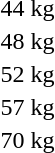<table>
<tr>
<td rowspan=2>44 kg</td>
<td rowspan=2 nowrap></td>
<td rowspan=2 nowrap></td>
<td nowrap></td>
</tr>
<tr>
<td></td>
</tr>
<tr>
<td rowspan=2>48 kg</td>
<td rowspan=2 nowrap></td>
<td rowspan=2 nowrap></td>
<td nowrap></td>
</tr>
<tr>
<td></td>
</tr>
<tr>
<td rowspan=2>52 kg</td>
<td rowspan=2 nowrap></td>
<td rowspan=2 nowrap></td>
<td nowrap></td>
</tr>
<tr>
<td></td>
</tr>
<tr>
<td rowspan=2>57 kg</td>
<td rowspan=2 nowrap></td>
<td rowspan=2 nowrap></td>
<td nowrap></td>
</tr>
<tr>
<td></td>
</tr>
<tr>
<td rowspan=2>70 kg</td>
<td rowspan=2 nowrap></td>
<td rowspan=2 nowrap></td>
<td nowrap></td>
</tr>
<tr>
<td></td>
</tr>
<tr>
</tr>
</table>
